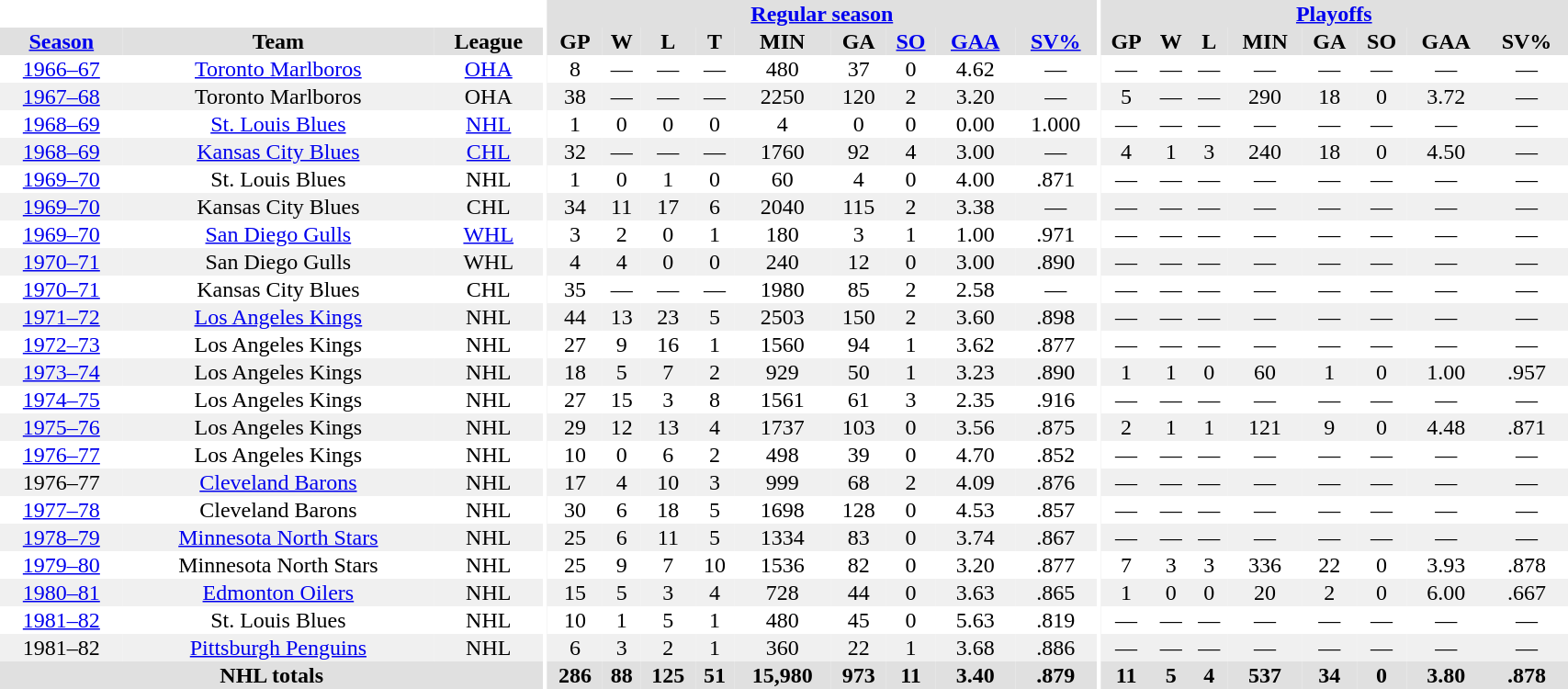<table border="0" cellpadding="1" cellspacing="0" style="width:90%; text-align:center;">
<tr bgcolor="#e0e0e0">
<th colspan="3" bgcolor="#ffffff"></th>
<th rowspan="99" bgcolor="#ffffff"></th>
<th colspan="9" bgcolor="#e0e0e0"><a href='#'>Regular season</a></th>
<th rowspan="99" bgcolor="#ffffff"></th>
<th colspan="8" bgcolor="#e0e0e0"><a href='#'>Playoffs</a></th>
</tr>
<tr bgcolor="#e0e0e0">
<th><a href='#'>Season</a></th>
<th>Team</th>
<th>League</th>
<th>GP</th>
<th>W</th>
<th>L</th>
<th>T</th>
<th>MIN</th>
<th>GA</th>
<th><a href='#'>SO</a></th>
<th><a href='#'>GAA</a></th>
<th><a href='#'>SV%</a></th>
<th>GP</th>
<th>W</th>
<th>L</th>
<th>MIN</th>
<th>GA</th>
<th>SO</th>
<th>GAA</th>
<th>SV%</th>
</tr>
<tr>
<td><a href='#'>1966–67</a></td>
<td><a href='#'>Toronto Marlboros</a></td>
<td><a href='#'>OHA</a></td>
<td>8</td>
<td>—</td>
<td>—</td>
<td>—</td>
<td>480</td>
<td>37</td>
<td>0</td>
<td>4.62</td>
<td>—</td>
<td>—</td>
<td>—</td>
<td>—</td>
<td>—</td>
<td>—</td>
<td>—</td>
<td>—</td>
<td>—</td>
</tr>
<tr bgcolor="#f0f0f0">
<td><a href='#'>1967–68</a></td>
<td>Toronto Marlboros</td>
<td>OHA</td>
<td>38</td>
<td>—</td>
<td>—</td>
<td>—</td>
<td>2250</td>
<td>120</td>
<td>2</td>
<td>3.20</td>
<td>—</td>
<td>5</td>
<td>—</td>
<td>—</td>
<td>290</td>
<td>18</td>
<td>0</td>
<td>3.72</td>
<td>—</td>
</tr>
<tr>
<td><a href='#'>1968–69</a></td>
<td><a href='#'>St. Louis Blues</a></td>
<td><a href='#'>NHL</a></td>
<td>1</td>
<td>0</td>
<td>0</td>
<td>0</td>
<td>4</td>
<td>0</td>
<td>0</td>
<td>0.00</td>
<td>1.000</td>
<td>—</td>
<td>—</td>
<td>—</td>
<td>—</td>
<td>—</td>
<td>—</td>
<td>—</td>
<td>—</td>
</tr>
<tr bgcolor="#f0f0f0">
<td><a href='#'>1968–69</a></td>
<td><a href='#'>Kansas City Blues</a></td>
<td><a href='#'>CHL</a></td>
<td>32</td>
<td>—</td>
<td>—</td>
<td>—</td>
<td>1760</td>
<td>92</td>
<td>4</td>
<td>3.00</td>
<td>—</td>
<td>4</td>
<td>1</td>
<td>3</td>
<td>240</td>
<td>18</td>
<td>0</td>
<td>4.50</td>
<td>—</td>
</tr>
<tr>
<td><a href='#'>1969–70</a></td>
<td>St. Louis Blues</td>
<td>NHL</td>
<td>1</td>
<td>0</td>
<td>1</td>
<td>0</td>
<td>60</td>
<td>4</td>
<td>0</td>
<td>4.00</td>
<td>.871</td>
<td>—</td>
<td>—</td>
<td>—</td>
<td>—</td>
<td>—</td>
<td>—</td>
<td>—</td>
<td>—</td>
</tr>
<tr bgcolor="#f0f0f0">
<td><a href='#'>1969–70</a></td>
<td>Kansas City Blues</td>
<td>CHL</td>
<td>34</td>
<td>11</td>
<td>17</td>
<td>6</td>
<td>2040</td>
<td>115</td>
<td>2</td>
<td>3.38</td>
<td>—</td>
<td>—</td>
<td>—</td>
<td>—</td>
<td>—</td>
<td>—</td>
<td>—</td>
<td>—</td>
<td>—</td>
</tr>
<tr>
<td><a href='#'>1969–70</a></td>
<td><a href='#'>San Diego Gulls</a></td>
<td><a href='#'>WHL</a></td>
<td>3</td>
<td>2</td>
<td>0</td>
<td>1</td>
<td>180</td>
<td>3</td>
<td>1</td>
<td>1.00</td>
<td>.971</td>
<td>—</td>
<td>—</td>
<td>—</td>
<td>—</td>
<td>—</td>
<td>—</td>
<td>—</td>
<td>—</td>
</tr>
<tr bgcolor="#f0f0f0">
<td><a href='#'>1970–71</a></td>
<td>San Diego Gulls</td>
<td>WHL</td>
<td>4</td>
<td>4</td>
<td>0</td>
<td>0</td>
<td>240</td>
<td>12</td>
<td>0</td>
<td>3.00</td>
<td>.890</td>
<td>—</td>
<td>—</td>
<td>—</td>
<td>—</td>
<td>—</td>
<td>—</td>
<td>—</td>
<td>—</td>
</tr>
<tr>
<td><a href='#'>1970–71</a></td>
<td>Kansas City Blues</td>
<td>CHL</td>
<td>35</td>
<td>—</td>
<td>—</td>
<td>—</td>
<td>1980</td>
<td>85</td>
<td>2</td>
<td>2.58</td>
<td>—</td>
<td>—</td>
<td>—</td>
<td>—</td>
<td>—</td>
<td>—</td>
<td>—</td>
<td>—</td>
<td>—</td>
</tr>
<tr bgcolor="#f0f0f0">
<td><a href='#'>1971–72</a></td>
<td><a href='#'>Los Angeles Kings</a></td>
<td>NHL</td>
<td>44</td>
<td>13</td>
<td>23</td>
<td>5</td>
<td>2503</td>
<td>150</td>
<td>2</td>
<td>3.60</td>
<td>.898</td>
<td>—</td>
<td>—</td>
<td>—</td>
<td>—</td>
<td>—</td>
<td>—</td>
<td>—</td>
<td>—</td>
</tr>
<tr>
<td><a href='#'>1972–73</a></td>
<td>Los Angeles Kings</td>
<td>NHL</td>
<td>27</td>
<td>9</td>
<td>16</td>
<td>1</td>
<td>1560</td>
<td>94</td>
<td>1</td>
<td>3.62</td>
<td>.877</td>
<td>—</td>
<td>—</td>
<td>—</td>
<td>—</td>
<td>—</td>
<td>—</td>
<td>—</td>
<td>—</td>
</tr>
<tr bgcolor="#f0f0f0">
<td><a href='#'>1973–74</a></td>
<td>Los Angeles Kings</td>
<td>NHL</td>
<td>18</td>
<td>5</td>
<td>7</td>
<td>2</td>
<td>929</td>
<td>50</td>
<td>1</td>
<td>3.23</td>
<td>.890</td>
<td>1</td>
<td>1</td>
<td>0</td>
<td>60</td>
<td>1</td>
<td>0</td>
<td>1.00</td>
<td>.957</td>
</tr>
<tr>
<td><a href='#'>1974–75</a></td>
<td>Los Angeles Kings</td>
<td>NHL</td>
<td>27</td>
<td>15</td>
<td>3</td>
<td>8</td>
<td>1561</td>
<td>61</td>
<td>3</td>
<td>2.35</td>
<td>.916</td>
<td>—</td>
<td>—</td>
<td>—</td>
<td>—</td>
<td>—</td>
<td>—</td>
<td>—</td>
<td>—</td>
</tr>
<tr bgcolor="#f0f0f0">
<td><a href='#'>1975–76</a></td>
<td>Los Angeles Kings</td>
<td>NHL</td>
<td>29</td>
<td>12</td>
<td>13</td>
<td>4</td>
<td>1737</td>
<td>103</td>
<td>0</td>
<td>3.56</td>
<td>.875</td>
<td>2</td>
<td>1</td>
<td>1</td>
<td>121</td>
<td>9</td>
<td>0</td>
<td>4.48</td>
<td>.871</td>
</tr>
<tr>
<td><a href='#'>1976–77</a></td>
<td>Los Angeles Kings</td>
<td>NHL</td>
<td>10</td>
<td>0</td>
<td>6</td>
<td>2</td>
<td>498</td>
<td>39</td>
<td>0</td>
<td>4.70</td>
<td>.852</td>
<td>—</td>
<td>—</td>
<td>—</td>
<td>—</td>
<td>—</td>
<td>—</td>
<td>—</td>
<td>—</td>
</tr>
<tr bgcolor="#f0f0f0">
<td>1976–77</td>
<td><a href='#'>Cleveland Barons</a></td>
<td>NHL</td>
<td>17</td>
<td>4</td>
<td>10</td>
<td>3</td>
<td>999</td>
<td>68</td>
<td>2</td>
<td>4.09</td>
<td>.876</td>
<td>—</td>
<td>—</td>
<td>—</td>
<td>—</td>
<td>—</td>
<td>—</td>
<td>—</td>
<td>—</td>
</tr>
<tr>
<td><a href='#'>1977–78</a></td>
<td>Cleveland Barons</td>
<td>NHL</td>
<td>30</td>
<td>6</td>
<td>18</td>
<td>5</td>
<td>1698</td>
<td>128</td>
<td>0</td>
<td>4.53</td>
<td>.857</td>
<td>—</td>
<td>—</td>
<td>—</td>
<td>—</td>
<td>—</td>
<td>—</td>
<td>—</td>
<td>—</td>
</tr>
<tr bgcolor="#f0f0f0">
<td><a href='#'>1978–79</a></td>
<td><a href='#'>Minnesota North Stars</a></td>
<td>NHL</td>
<td>25</td>
<td>6</td>
<td>11</td>
<td>5</td>
<td>1334</td>
<td>83</td>
<td>0</td>
<td>3.74</td>
<td>.867</td>
<td>—</td>
<td>—</td>
<td>—</td>
<td>—</td>
<td>—</td>
<td>—</td>
<td>—</td>
<td>—</td>
</tr>
<tr>
<td><a href='#'>1979–80</a></td>
<td>Minnesota North Stars</td>
<td>NHL</td>
<td>25</td>
<td>9</td>
<td>7</td>
<td>10</td>
<td>1536</td>
<td>82</td>
<td>0</td>
<td>3.20</td>
<td>.877</td>
<td>7</td>
<td>3</td>
<td>3</td>
<td>336</td>
<td>22</td>
<td>0</td>
<td>3.93</td>
<td>.878</td>
</tr>
<tr bgcolor="#f0f0f0">
<td><a href='#'>1980–81</a></td>
<td><a href='#'>Edmonton Oilers</a></td>
<td>NHL</td>
<td>15</td>
<td>5</td>
<td>3</td>
<td>4</td>
<td>728</td>
<td>44</td>
<td>0</td>
<td>3.63</td>
<td>.865</td>
<td>1</td>
<td>0</td>
<td>0</td>
<td>20</td>
<td>2</td>
<td>0</td>
<td>6.00</td>
<td>.667</td>
</tr>
<tr>
<td><a href='#'>1981–82</a></td>
<td>St. Louis Blues</td>
<td>NHL</td>
<td>10</td>
<td>1</td>
<td>5</td>
<td>1</td>
<td>480</td>
<td>45</td>
<td>0</td>
<td>5.63</td>
<td>.819</td>
<td>—</td>
<td>—</td>
<td>—</td>
<td>—</td>
<td>—</td>
<td>—</td>
<td>—</td>
<td>—</td>
</tr>
<tr bgcolor="#f0f0f0">
<td>1981–82</td>
<td><a href='#'>Pittsburgh Penguins</a></td>
<td>NHL</td>
<td>6</td>
<td>3</td>
<td>2</td>
<td>1</td>
<td>360</td>
<td>22</td>
<td>1</td>
<td>3.68</td>
<td>.886</td>
<td>—</td>
<td>—</td>
<td>—</td>
<td>—</td>
<td>—</td>
<td>—</td>
<td>—</td>
<td>—</td>
</tr>
<tr bgcolor="#e0e0e0">
<th colspan=3>NHL totals</th>
<th>286</th>
<th>88</th>
<th>125</th>
<th>51</th>
<th>15,980</th>
<th>973</th>
<th>11</th>
<th>3.40</th>
<th>.879</th>
<th>11</th>
<th>5</th>
<th>4</th>
<th>537</th>
<th>34</th>
<th>0</th>
<th>3.80</th>
<th>.878</th>
</tr>
</table>
